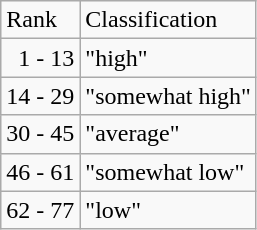<table class="wikitable" ---valign=top>
<tr>
<td>Rank</td>
<td>Classification</td>
</tr>
<tr>
<td>  1 - 13</td>
<td>"high"</td>
</tr>
<tr>
<td>14 - 29</td>
<td>"somewhat high"</td>
</tr>
<tr>
<td>30 - 45</td>
<td>"average"</td>
</tr>
<tr>
<td>46 - 61</td>
<td>"somewhat low"</td>
</tr>
<tr>
<td>62 - 77</td>
<td>"low"</td>
</tr>
</table>
